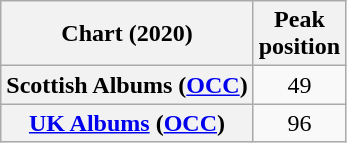<table class="wikitable plainrowheaders sortable" style="text-align:center">
<tr>
<th scope="col">Chart (2020)</th>
<th scope="col">Peak<br>position</th>
</tr>
<tr>
<th scope="row">Scottish Albums (<a href='#'>OCC</a>)</th>
<td>49</td>
</tr>
<tr>
<th scope="row"><a href='#'>UK Albums</a> (<a href='#'>OCC</a>)</th>
<td>96</td>
</tr>
</table>
